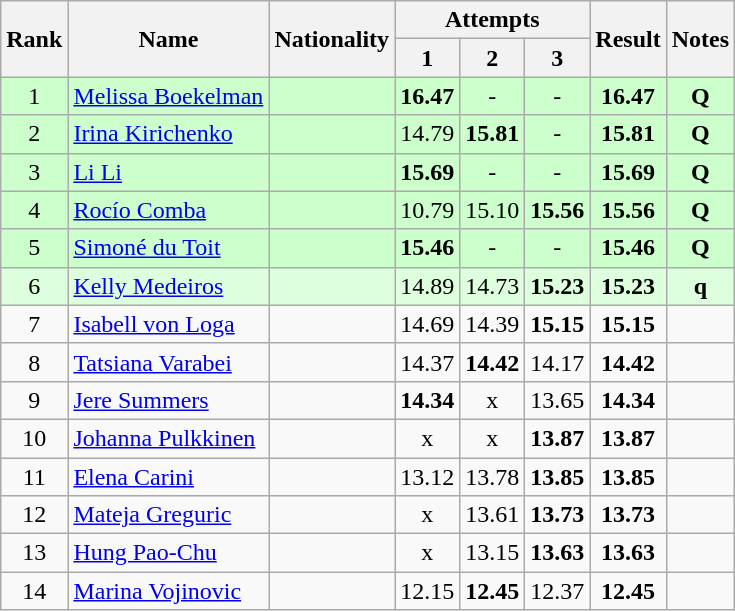<table class="wikitable sortable" style="text-align:center">
<tr>
<th rowspan=2>Rank</th>
<th rowspan=2>Name</th>
<th rowspan=2>Nationality</th>
<th colspan=3>Attempts</th>
<th rowspan=2>Result</th>
<th rowspan=2>Notes</th>
</tr>
<tr>
<th>1</th>
<th>2</th>
<th>3</th>
</tr>
<tr bgcolor=ccffcc>
<td>1</td>
<td align=left><a href='#'>Melissa Boekelman</a></td>
<td align=left></td>
<td><strong>16.47</strong></td>
<td>-</td>
<td>-</td>
<td><strong>16.47</strong></td>
<td><strong>Q</strong></td>
</tr>
<tr bgcolor=ccffcc>
<td>2</td>
<td align=left><a href='#'>Irina Kirichenko</a></td>
<td align=left></td>
<td>14.79</td>
<td><strong>15.81</strong></td>
<td>-</td>
<td><strong>15.81</strong></td>
<td><strong>Q</strong></td>
</tr>
<tr bgcolor=ccffcc>
<td>3</td>
<td align=left><a href='#'>Li Li</a></td>
<td align=left></td>
<td><strong>15.69</strong></td>
<td>-</td>
<td>-</td>
<td><strong>15.69</strong></td>
<td><strong>Q</strong></td>
</tr>
<tr bgcolor=ccffcc>
<td>4</td>
<td align=left><a href='#'>Rocío Comba</a></td>
<td align=left></td>
<td>10.79</td>
<td>15.10</td>
<td><strong>15.56</strong></td>
<td><strong>15.56</strong></td>
<td><strong>Q</strong></td>
</tr>
<tr bgcolor=ccffcc>
<td>5</td>
<td align=left><a href='#'>Simoné du Toit</a></td>
<td align=left></td>
<td><strong>15.46</strong></td>
<td>-</td>
<td>-</td>
<td><strong>15.46</strong></td>
<td><strong>Q</strong></td>
</tr>
<tr bgcolor=ddffdd>
<td>6</td>
<td align=left><a href='#'>Kelly Medeiros</a></td>
<td align=left></td>
<td>14.89</td>
<td>14.73</td>
<td><strong>15.23</strong></td>
<td><strong>15.23</strong></td>
<td><strong>q</strong></td>
</tr>
<tr>
<td>7</td>
<td align=left><a href='#'>Isabell von Loga</a></td>
<td align=left></td>
<td>14.69</td>
<td>14.39</td>
<td><strong>15.15</strong></td>
<td><strong>15.15</strong></td>
<td></td>
</tr>
<tr>
<td>8</td>
<td align=left><a href='#'>Tatsiana Varabei</a></td>
<td align=left></td>
<td>14.37</td>
<td><strong>14.42</strong></td>
<td>14.17</td>
<td><strong>14.42</strong></td>
<td></td>
</tr>
<tr>
<td>9</td>
<td align=left><a href='#'>Jere Summers</a></td>
<td align=left></td>
<td><strong>14.34</strong></td>
<td>x</td>
<td>13.65</td>
<td><strong>14.34</strong></td>
<td></td>
</tr>
<tr>
<td>10</td>
<td align=left><a href='#'>Johanna Pulkkinen</a></td>
<td align=left></td>
<td>x</td>
<td>x</td>
<td><strong>13.87</strong></td>
<td><strong>13.87</strong></td>
<td></td>
</tr>
<tr>
<td>11</td>
<td align=left><a href='#'>Elena Carini</a></td>
<td align=left></td>
<td>13.12</td>
<td>13.78</td>
<td><strong>13.85</strong></td>
<td><strong>13.85</strong></td>
<td></td>
</tr>
<tr>
<td>12</td>
<td align=left><a href='#'>Mateja Greguric</a></td>
<td align=left></td>
<td>x</td>
<td>13.61</td>
<td><strong>13.73</strong></td>
<td><strong>13.73</strong></td>
<td></td>
</tr>
<tr>
<td>13</td>
<td align=left><a href='#'>Hung Pao-Chu</a></td>
<td align=left></td>
<td>x</td>
<td>13.15</td>
<td><strong>13.63</strong></td>
<td><strong>13.63</strong></td>
<td></td>
</tr>
<tr>
<td>14</td>
<td align=left><a href='#'>Marina Vojinovic</a></td>
<td align=left></td>
<td>12.15</td>
<td><strong>12.45</strong></td>
<td>12.37</td>
<td><strong>12.45</strong></td>
<td></td>
</tr>
</table>
